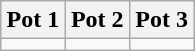<table class="wikitable">
<tr>
<th width=33%>Pot 1</th>
<th width=33%>Pot 2</th>
<th width=33%>Pot 3</th>
</tr>
<tr>
<td valign=top></td>
<td valign=top></td>
<td valign=top></td>
</tr>
</table>
